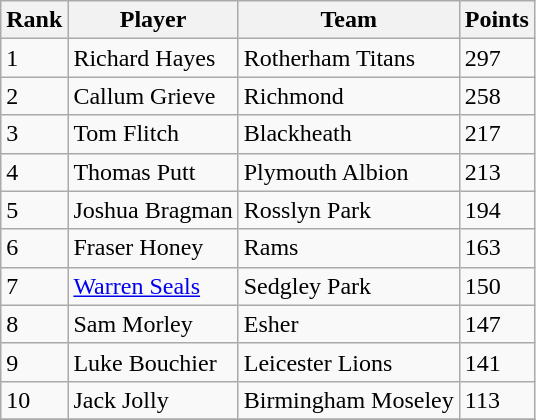<table class="wikitable">
<tr>
<th>Rank</th>
<th>Player</th>
<th>Team</th>
<th>Points</th>
</tr>
<tr>
<td>1</td>
<td>Richard Hayes</td>
<td>Rotherham Titans</td>
<td>297</td>
</tr>
<tr>
<td>2</td>
<td>Callum Grieve</td>
<td>Richmond</td>
<td>258</td>
</tr>
<tr>
<td>3</td>
<td>Tom Flitch</td>
<td>Blackheath</td>
<td>217</td>
</tr>
<tr>
<td>4</td>
<td>Thomas Putt</td>
<td>Plymouth Albion</td>
<td>213</td>
</tr>
<tr>
<td>5</td>
<td>Joshua Bragman</td>
<td>Rosslyn Park</td>
<td>194</td>
</tr>
<tr>
<td>6</td>
<td>Fraser Honey</td>
<td>Rams</td>
<td>163</td>
</tr>
<tr>
<td>7</td>
<td><a href='#'>Warren Seals</a></td>
<td>Sedgley Park</td>
<td>150</td>
</tr>
<tr>
<td>8</td>
<td>Sam Morley</td>
<td>Esher</td>
<td>147</td>
</tr>
<tr>
<td>9</td>
<td>Luke Bouchier</td>
<td>Leicester Lions</td>
<td>141</td>
</tr>
<tr>
<td>10</td>
<td>Jack Jolly</td>
<td>Birmingham Moseley</td>
<td>113</td>
</tr>
<tr>
</tr>
</table>
